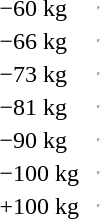<table>
<tr>
<td>−60 kg</td>
<td></td>
<td> </td>
<td><hr></td>
</tr>
<tr>
<td>−66 kg</td>
<td></td>
<td></td>
<td><hr></td>
</tr>
<tr>
<td>−73 kg</td>
<td></td>
<td></td>
<td><hr></td>
</tr>
<tr>
<td>−81 kg</td>
<td></td>
<td></td>
<td><hr></td>
</tr>
<tr>
<td>−90 kg</td>
<td></td>
<td></td>
<td><hr></td>
</tr>
<tr>
<td>−100 kg</td>
<td></td>
<td></td>
<td><hr></td>
</tr>
<tr>
<td>+100 kg</td>
<td></td>
<td></td>
<td><hr></td>
</tr>
</table>
